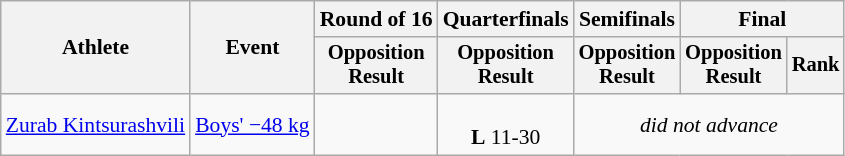<table class="wikitable" style="font-size:90%;">
<tr>
<th rowspan=2>Athlete</th>
<th rowspan=2>Event</th>
<th>Round of 16</th>
<th>Quarterfinals</th>
<th>Semifinals</th>
<th colspan=2>Final</th>
</tr>
<tr style="font-size:95%">
<th>Opposition<br>Result</th>
<th>Opposition<br>Result</th>
<th>Opposition<br>Result</th>
<th>Opposition<br>Result</th>
<th>Rank</th>
</tr>
<tr align=center>
<td align=left><a href='#'>Zurab Kintsurashvili</a></td>
<td align=left><a href='#'>Boys' −48 kg</a></td>
<td></td>
<td><br> <strong>L</strong> 11-30</td>
<td colspan=3><em>did not advance</em></td>
</tr>
</table>
